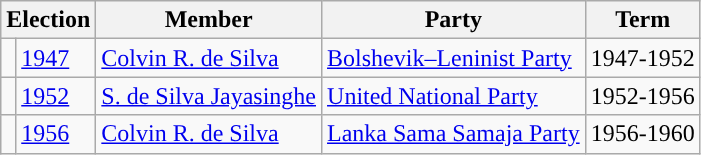<table class="wikitable">
<tr>
<th colspan="2">Election</th>
<th>Member</th>
<th>Party</th>
<th>Term</th>
</tr>
<tr>
<td style="background-color: "></td>
<td><a href='#'>1947</a></td>
<td><a href='#'>Colvin R. de Silva</a></td>
<td><a href='#'>Bolshevik–Leninist Party</a></td>
<td>1947-1952</td>
</tr>
<tr>
<td style="background-color: "></td>
<td><a href='#'>1952</a></td>
<td><a href='#'>S. de Silva Jayasinghe</a></td>
<td><a href='#'>United National Party</a></td>
<td>1952-1956</td>
</tr>
<tr>
<td style="background-color: "></td>
<td><a href='#'>1956</a></td>
<td><a href='#'>Colvin R. de Silva</a></td>
<td><a href='#'>Lanka Sama Samaja Party</a></td>
<td>1956-1960</td>
</tr>
</table>
